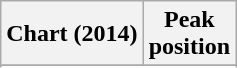<table class="wikitable sortable plainrowheaders">
<tr>
<th scope="col">Chart (2014)</th>
<th scope="col">Peak<br>position</th>
</tr>
<tr>
</tr>
<tr>
</tr>
<tr>
</tr>
</table>
